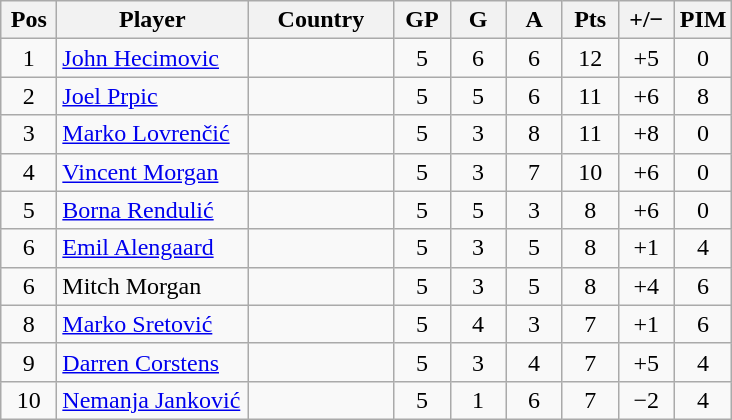<table class="wikitable sortable" style="text-align: center;">
<tr>
<th width=30>Pos</th>
<th width=120>Player</th>
<th width=90>Country</th>
<th width=30>GP</th>
<th width=30>G</th>
<th width=30>A</th>
<th width=30>Pts</th>
<th width=30>+/−</th>
<th width=30>PIM</th>
</tr>
<tr>
<td>1</td>
<td align=left><a href='#'>John Hecimovic</a></td>
<td align=left></td>
<td>5</td>
<td>6</td>
<td>6</td>
<td>12</td>
<td>+5</td>
<td>0</td>
</tr>
<tr>
<td>2</td>
<td align=left><a href='#'>Joel Prpic</a></td>
<td align=left></td>
<td>5</td>
<td>5</td>
<td>6</td>
<td>11</td>
<td>+6</td>
<td>8</td>
</tr>
<tr>
<td>3</td>
<td align=left><a href='#'>Marko Lovrenčić</a></td>
<td align=left></td>
<td>5</td>
<td>3</td>
<td>8</td>
<td>11</td>
<td>+8</td>
<td>0</td>
</tr>
<tr>
<td>4</td>
<td align=left><a href='#'>Vincent Morgan</a></td>
<td align=left></td>
<td>5</td>
<td>3</td>
<td>7</td>
<td>10</td>
<td>+6</td>
<td>0</td>
</tr>
<tr>
<td>5</td>
<td align=left><a href='#'>Borna Rendulić</a></td>
<td align=left></td>
<td>5</td>
<td>5</td>
<td>3</td>
<td>8</td>
<td>+6</td>
<td>0</td>
</tr>
<tr>
<td>6</td>
<td align=left><a href='#'>Emil Alengaard</a></td>
<td align=left></td>
<td>5</td>
<td>3</td>
<td>5</td>
<td>8</td>
<td>+1</td>
<td>4</td>
</tr>
<tr>
<td>6</td>
<td align=left>Mitch Morgan</td>
<td align=left></td>
<td>5</td>
<td>3</td>
<td>5</td>
<td>8</td>
<td>+4</td>
<td>6</td>
</tr>
<tr>
<td>8</td>
<td align=left><a href='#'>Marko Sretović</a></td>
<td align=left></td>
<td>5</td>
<td>4</td>
<td>3</td>
<td>7</td>
<td>+1</td>
<td>6</td>
</tr>
<tr>
<td>9</td>
<td align=left><a href='#'>Darren Corstens</a></td>
<td align=left></td>
<td>5</td>
<td>3</td>
<td>4</td>
<td>7</td>
<td>+5</td>
<td>4</td>
</tr>
<tr>
<td>10</td>
<td align=left><a href='#'>Nemanja Janković</a></td>
<td align=left></td>
<td>5</td>
<td>1</td>
<td>6</td>
<td>7</td>
<td>−2</td>
<td>4</td>
</tr>
</table>
